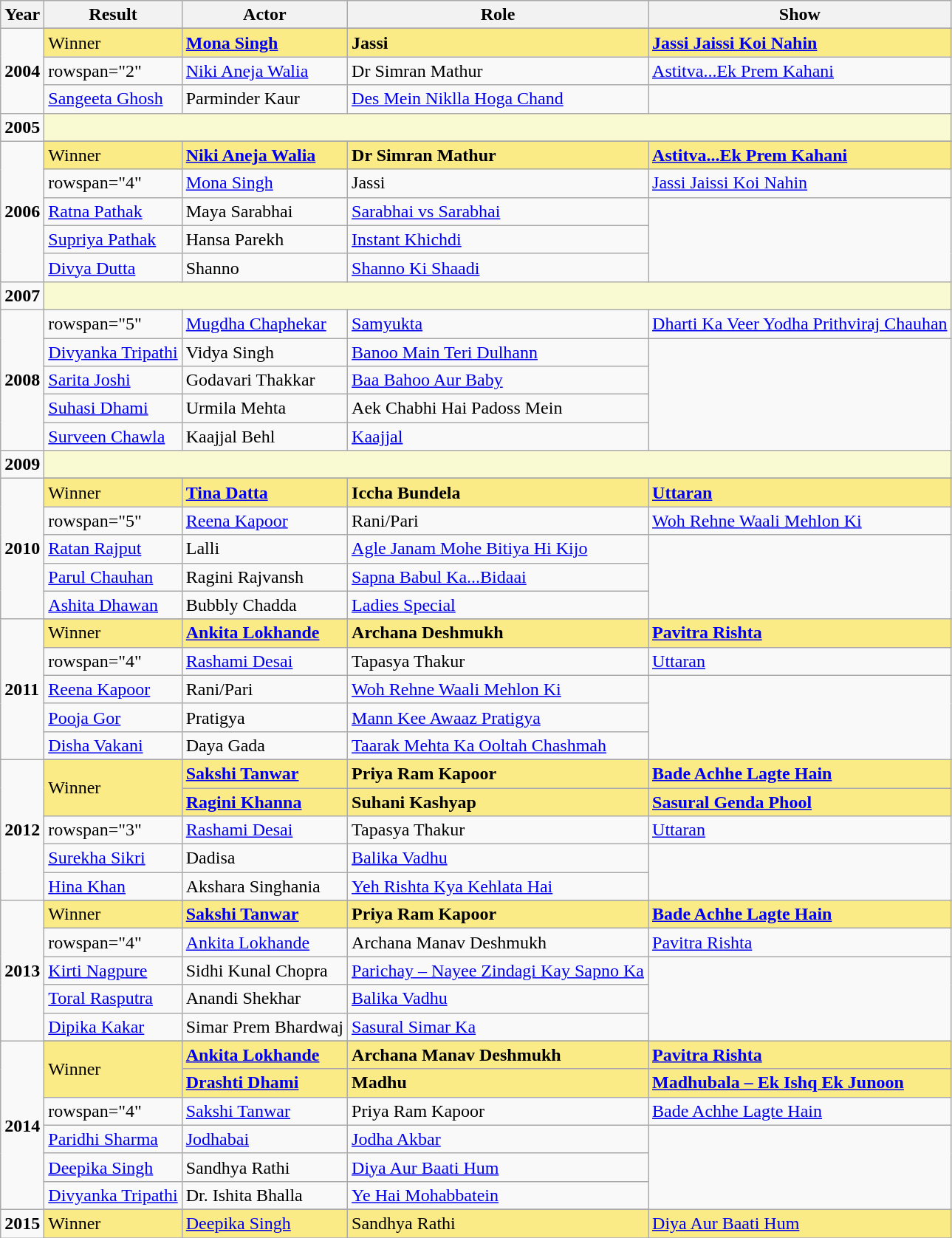<table class="wikitable">
<tr>
<th>Year</th>
<th>Result</th>
<th>Actor</th>
<th>Role</th>
<th>Show</th>
</tr>
<tr>
<td rowspan="4"><strong>2004</strong></td>
</tr>
<tr style="background:#FAEB86">
<td>Winner</td>
<td><strong><a href='#'>Mona Singh</a></strong></td>
<td><strong>Jassi</strong></td>
<td><strong><a href='#'>Jassi Jaissi Koi Nahin</a></strong></td>
</tr>
<tr>
<td>rowspan="2" </td>
<td><a href='#'>Niki Aneja Walia</a></td>
<td>Dr Simran Mathur</td>
<td><a href='#'>Astitva...Ek Prem Kahani</a></td>
</tr>
<tr>
<td><a href='#'>Sangeeta Ghosh</a></td>
<td>Parminder Kaur</td>
<td><a href='#'>Des Mein Niklla Hoga Chand</a></td>
</tr>
<tr>
<td><strong>2005</strong></td>
<td colspan="4" style="background:#FAFAD2"></td>
</tr>
<tr>
<td rowspan="6"><strong>2006</strong></td>
</tr>
<tr style="background:#FAEB86">
<td>Winner</td>
<td><strong><a href='#'>Niki Aneja Walia</a></strong></td>
<td><strong>Dr Simran Mathur</strong></td>
<td><strong><a href='#'>Astitva...Ek Prem Kahani</a></strong></td>
</tr>
<tr>
<td>rowspan="4" </td>
<td><a href='#'>Mona Singh</a></td>
<td>Jassi</td>
<td><a href='#'>Jassi Jaissi Koi Nahin</a></td>
</tr>
<tr>
<td><a href='#'>Ratna Pathak</a></td>
<td>Maya Sarabhai</td>
<td><a href='#'>Sarabhai vs Sarabhai</a></td>
</tr>
<tr>
<td><a href='#'>Supriya Pathak</a></td>
<td>Hansa Parekh</td>
<td><a href='#'>Instant Khichdi</a></td>
</tr>
<tr>
<td><a href='#'>Divya Dutta</a></td>
<td>Shanno</td>
<td><a href='#'>Shanno Ki Shaadi</a></td>
</tr>
<tr>
<td><strong>2007</strong></td>
<td colspan="4" style="background:#FAFAD2"></td>
</tr>
<tr>
<td rowspan="5"><strong>2008</strong></td>
<td>rowspan="5" </td>
<td><a href='#'>Mugdha Chaphekar</a></td>
<td><a href='#'>Samyukta</a></td>
<td><a href='#'>Dharti Ka Veer Yodha Prithviraj Chauhan</a></td>
</tr>
<tr>
<td><a href='#'>Divyanka Tripathi</a></td>
<td>Vidya Singh</td>
<td><a href='#'>Banoo Main Teri Dulhann</a></td>
</tr>
<tr>
<td><a href='#'>Sarita Joshi</a></td>
<td>Godavari Thakkar</td>
<td><a href='#'>Baa Bahoo Aur Baby</a></td>
</tr>
<tr>
<td><a href='#'>Suhasi Dhami</a></td>
<td>Urmila Mehta</td>
<td>Aek Chabhi Hai Padoss Mein</td>
</tr>
<tr>
<td><a href='#'>Surveen Chawla</a></td>
<td>Kaajjal Behl</td>
<td><a href='#'>Kaajjal</a></td>
</tr>
<tr>
<td><strong>2009</strong></td>
<td colspan="4" style="background:#FAFAD2"></td>
</tr>
<tr>
<td rowspan="6"><strong>2010</strong></td>
</tr>
<tr style="background:#FAEB86">
<td>Winner</td>
<td><strong><a href='#'>Tina Datta</a></strong></td>
<td><strong>Iccha Bundela</strong></td>
<td><strong><a href='#'>Uttaran</a></strong></td>
</tr>
<tr>
<td>rowspan="5" </td>
<td><a href='#'>Reena Kapoor</a></td>
<td>Rani/Pari</td>
<td><a href='#'>Woh Rehne Waali Mehlon Ki</a></td>
</tr>
<tr>
<td><a href='#'>Ratan Rajput</a></td>
<td>Lalli</td>
<td><a href='#'>Agle Janam Mohe Bitiya Hi Kijo</a></td>
</tr>
<tr>
<td><a href='#'>Parul Chauhan</a></td>
<td>Ragini Rajvansh</td>
<td><a href='#'>Sapna Babul Ka...Bidaai</a></td>
</tr>
<tr>
<td><a href='#'>Ashita Dhawan</a></td>
<td>Bubbly Chadda</td>
<td><a href='#'>Ladies Special</a></td>
</tr>
<tr>
<td rowspan="6"><strong>2011</strong></td>
</tr>
<tr style="background:#FAEB86">
<td>Winner</td>
<td><strong><a href='#'>Ankita Lokhande</a></strong></td>
<td><strong>Archana Deshmukh</strong></td>
<td><strong><a href='#'>Pavitra Rishta</a></strong></td>
</tr>
<tr>
<td>rowspan="4" </td>
<td><a href='#'>Rashami Desai</a></td>
<td>Tapasya Thakur</td>
<td><a href='#'>Uttaran</a></td>
</tr>
<tr>
<td><a href='#'>Reena Kapoor</a></td>
<td>Rani/Pari</td>
<td><a href='#'>Woh Rehne Waali Mehlon Ki</a></td>
</tr>
<tr>
<td><a href='#'>Pooja Gor</a></td>
<td>Pratigya</td>
<td><a href='#'>Mann Kee Awaaz Pratigya</a></td>
</tr>
<tr>
<td><a href='#'>Disha Vakani</a></td>
<td>Daya Gada</td>
<td><a href='#'>Taarak Mehta Ka Ooltah Chashmah</a></td>
</tr>
<tr>
<td rowspan="6"><strong>2012</strong></td>
</tr>
<tr style="background:#FAEB86">
<td rowspan="2">Winner</td>
<td><strong><a href='#'>Sakshi Tanwar</a></strong></td>
<td><strong>Priya Ram Kapoor</strong></td>
<td><strong><a href='#'>Bade Achhe Lagte Hain</a></strong></td>
</tr>
<tr style="background:#FAEB86">
<td><strong><a href='#'>Ragini Khanna</a></strong></td>
<td><strong>Suhani Kashyap</strong></td>
<td><strong><a href='#'>Sasural Genda Phool</a></strong></td>
</tr>
<tr>
<td>rowspan="3" </td>
<td><a href='#'>Rashami Desai</a></td>
<td>Tapasya Thakur</td>
<td><a href='#'>Uttaran</a></td>
</tr>
<tr>
<td><a href='#'>Surekha Sikri</a></td>
<td>Dadisa</td>
<td><a href='#'>Balika Vadhu</a></td>
</tr>
<tr>
<td><a href='#'>Hina Khan</a></td>
<td>Akshara Singhania</td>
<td><a href='#'>Yeh Rishta Kya Kehlata Hai</a></td>
</tr>
<tr>
<td rowspan="6"><strong>2013</strong></td>
</tr>
<tr style="background:#FAEB86">
<td>Winner</td>
<td><strong><a href='#'>Sakshi Tanwar</a></strong></td>
<td><strong>Priya Ram Kapoor</strong></td>
<td><strong><a href='#'>Bade Achhe Lagte Hain</a></strong></td>
</tr>
<tr>
<td>rowspan="4" </td>
<td><a href='#'>Ankita Lokhande</a></td>
<td>Archana Manav Deshmukh</td>
<td><a href='#'>Pavitra Rishta</a></td>
</tr>
<tr>
<td><a href='#'>Kirti Nagpure</a></td>
<td>Sidhi Kunal Chopra</td>
<td><a href='#'>Parichay – Nayee Zindagi Kay Sapno Ka</a></td>
</tr>
<tr>
<td><a href='#'>Toral Rasputra</a></td>
<td>Anandi Shekhar</td>
<td><a href='#'>Balika Vadhu</a></td>
</tr>
<tr>
<td><a href='#'>Dipika Kakar</a></td>
<td>Simar Prem Bhardwaj</td>
<td><a href='#'>Sasural Simar Ka</a></td>
</tr>
<tr>
<td rowspan="7"><strong>2014</strong></td>
</tr>
<tr style="background:#FAEB86">
<td rowspan="2">Winner</td>
<td><strong><a href='#'>Ankita Lokhande</a></strong></td>
<td><strong>Archana Manav Deshmukh</strong></td>
<td><strong><a href='#'>Pavitra Rishta</a></strong></td>
</tr>
<tr style="background:#FAEB86">
<td><strong><a href='#'>Drashti Dhami</a></strong></td>
<td><strong>Madhu</strong></td>
<td><strong><a href='#'>Madhubala – Ek Ishq Ek Junoon</a></strong></td>
</tr>
<tr>
<td>rowspan="4" </td>
<td><a href='#'>Sakshi Tanwar</a></td>
<td>Priya Ram Kapoor</td>
<td><a href='#'>Bade Achhe Lagte Hain</a></td>
</tr>
<tr>
<td><a href='#'>Paridhi Sharma</a></td>
<td><a href='#'>Jodhabai</a></td>
<td><a href='#'>Jodha Akbar</a></td>
</tr>
<tr>
<td><a href='#'>Deepika Singh</a></td>
<td>Sandhya Rathi</td>
<td><a href='#'>Diya Aur Baati Hum</a></td>
</tr>
<tr>
<td><a href='#'>Divyanka Tripathi</a></td>
<td>Dr. Ishita Bhalla</td>
<td><a href='#'>Ye Hai Mohabbatein</a></td>
</tr>
<tr>
<td rowspan="6"><strong>2015</strong></td>
</tr>
<tr style="background:#FAEB86">
<td>Winner</td>
<td><a href='#'>Deepika Singh</a></td>
<td>Sandhya Rathi</td>
<td><a href='#'>Diya Aur Baati Hum</a></td>
</tr>
<tr>
</tr>
</table>
